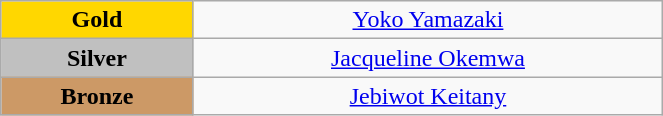<table class="wikitable" style="text-align:center; " width="35%">
<tr>
<td bgcolor="gold"><strong>Gold</strong></td>
<td><a href='#'>Yoko Yamazaki</a><br>  <small><em></em></small></td>
</tr>
<tr>
<td bgcolor="silver"><strong>Silver</strong></td>
<td><a href='#'>Jacqueline Okemwa</a><br>  <small><em></em></small></td>
</tr>
<tr>
<td bgcolor="CC9966"><strong>Bronze</strong></td>
<td><a href='#'>Jebiwot Keitany</a><br>  <small><em></em></small></td>
</tr>
</table>
